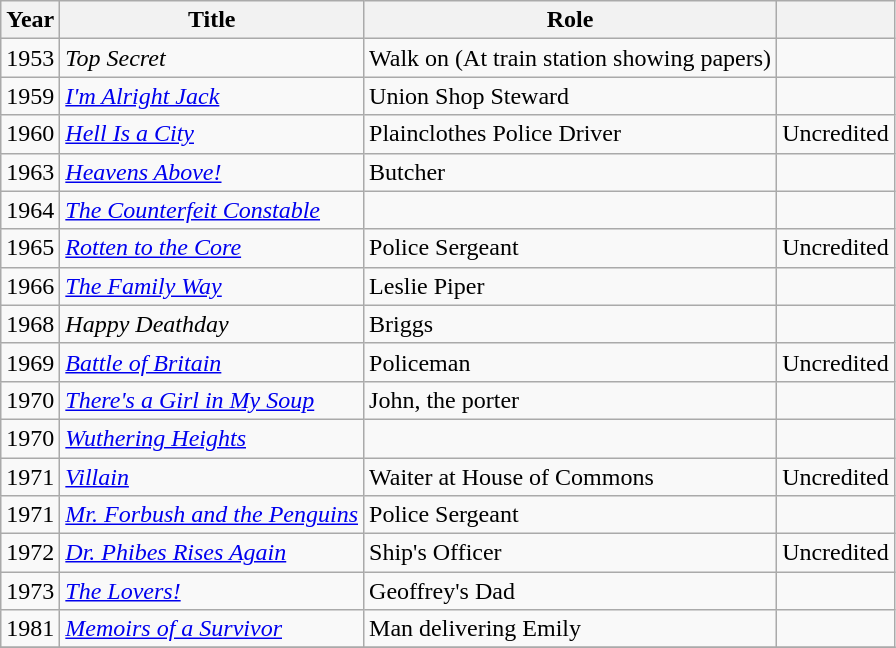<table class="wikitable">
<tr>
<th>Year</th>
<th>Title</th>
<th>Role</th>
<th></th>
</tr>
<tr>
<td>1953</td>
<td><em>Top Secret</em></td>
<td>Walk on (At train station showing papers)</td>
<td></td>
</tr>
<tr>
<td>1959</td>
<td><em><a href='#'>I'm Alright Jack</a></em></td>
<td>Union Shop Steward</td>
<td></td>
</tr>
<tr>
<td>1960</td>
<td><em><a href='#'>Hell Is a City</a></em></td>
<td>Plainclothes Police Driver</td>
<td>Uncredited</td>
</tr>
<tr>
<td>1963</td>
<td><em><a href='#'>Heavens Above!</a></em></td>
<td>Butcher</td>
<td></td>
</tr>
<tr>
<td>1964</td>
<td><em><a href='#'>The Counterfeit Constable</a></em></td>
<td></td>
<td></td>
</tr>
<tr>
<td>1965</td>
<td><em><a href='#'>Rotten to the Core</a></em></td>
<td>Police Sergeant</td>
<td>Uncredited</td>
</tr>
<tr>
<td>1966</td>
<td><em><a href='#'>The Family Way</a></em></td>
<td>Leslie Piper</td>
<td></td>
</tr>
<tr>
<td>1968</td>
<td><em>Happy Deathday</em></td>
<td>Briggs</td>
<td></td>
</tr>
<tr>
<td>1969</td>
<td><em><a href='#'>Battle of Britain</a></em></td>
<td>Policeman</td>
<td>Uncredited</td>
</tr>
<tr>
<td>1970</td>
<td><em><a href='#'>There's a Girl in My Soup</a></em></td>
<td>John, the porter</td>
<td></td>
</tr>
<tr>
<td>1970</td>
<td><em><a href='#'>Wuthering Heights</a></em></td>
<td></td>
<td></td>
</tr>
<tr>
<td>1971</td>
<td><em><a href='#'>Villain</a></em></td>
<td>Waiter at House of Commons</td>
<td>Uncredited</td>
</tr>
<tr>
<td>1971</td>
<td><em><a href='#'>Mr. Forbush and the Penguins</a></em></td>
<td>Police Sergeant</td>
<td></td>
</tr>
<tr>
<td>1972</td>
<td><em><a href='#'>Dr. Phibes Rises Again</a></em></td>
<td>Ship's Officer</td>
<td>Uncredited</td>
</tr>
<tr>
<td>1973</td>
<td><em><a href='#'>The Lovers!</a></em></td>
<td>Geoffrey's Dad</td>
<td></td>
</tr>
<tr>
<td>1981</td>
<td><em><a href='#'>Memoirs of a Survivor</a></em></td>
<td>Man delivering Emily</td>
<td></td>
</tr>
<tr>
</tr>
</table>
